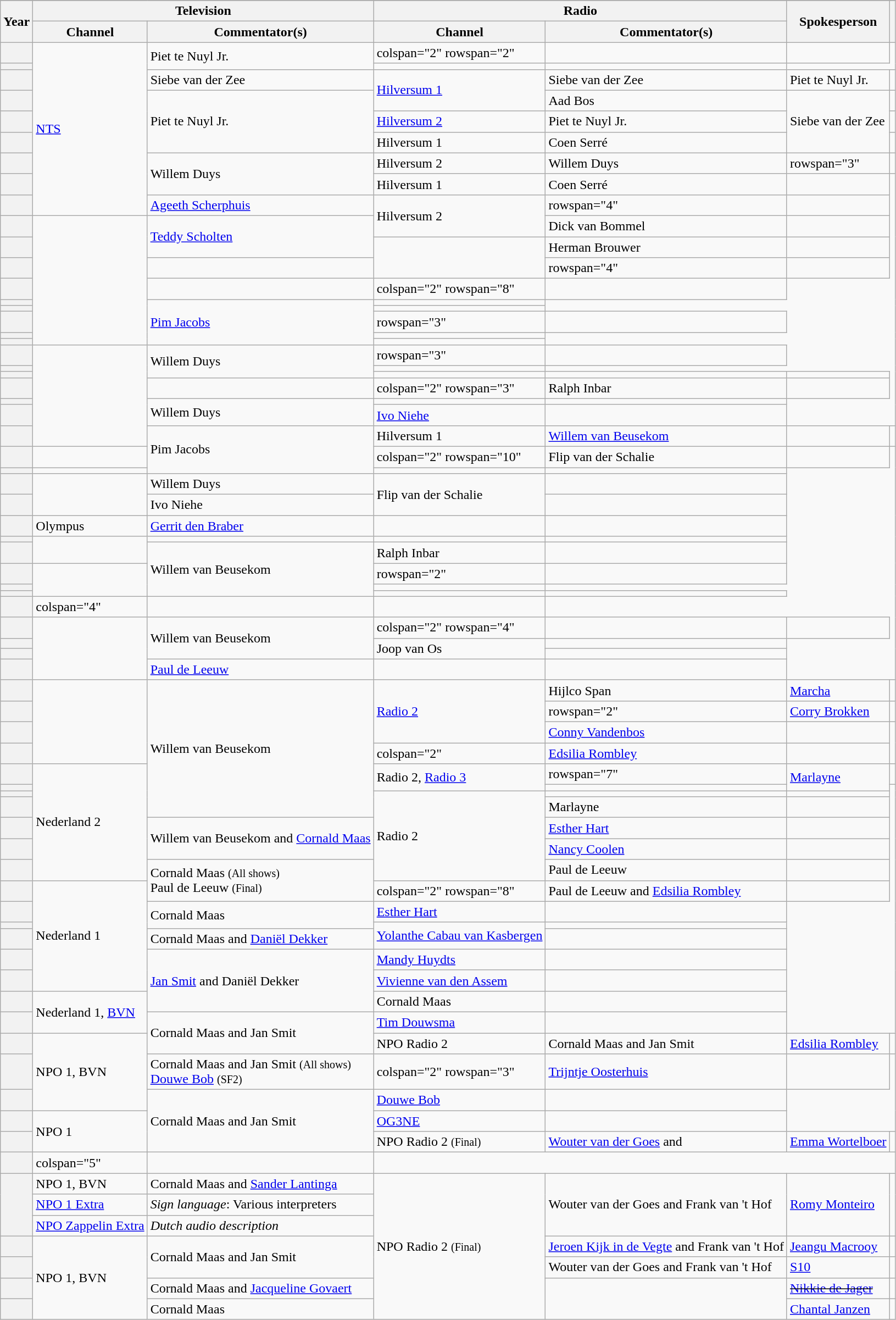<table class="wikitable plainrowheaders sticky-header">
<tr>
</tr>
<tr>
<th rowspan="2">Year</th>
<th colspan="2">Television</th>
<th colspan="2">Radio</th>
<th rowspan="2">Spokesperson</th>
<th rowspan="2" class="unsortable"></th>
</tr>
<tr>
<th>Channel</th>
<th>Commentator(s)</th>
<th>Channel</th>
<th>Commentator(s)</th>
</tr>
<tr>
<th scope="row"></th>
<td rowspan="9"><a href='#'>NTS</a></td>
<td rowspan="2">Piet te Nuyl Jr.</td>
<td>colspan="2" rowspan="2" </td>
<td></td>
<td style="text-align:center"></td>
</tr>
<tr>
<th scope="row"></th>
<td></td>
<td style="text-align:center"></td>
</tr>
<tr>
<th scope="row"></th>
<td>Siebe van der Zee</td>
<td rowspan="2"><a href='#'>Hilversum 1</a></td>
<td>Siebe van der Zee</td>
<td>Piet te Nuyl Jr.</td>
<td style="text-align:center"></td>
</tr>
<tr>
<th scope="row"></th>
<td rowspan="3">Piet te Nuyl Jr.</td>
<td>Aad Bos</td>
<td rowspan="3">Siebe van der Zee</td>
<td style="text-align:center"></td>
</tr>
<tr>
<th scope="row"></th>
<td><a href='#'>Hilversum 2</a></td>
<td>Piet te Nuyl Jr.</td>
<td style="text-align:center"></td>
</tr>
<tr>
<th scope="row"></th>
<td>Hilversum 1</td>
<td>Coen Serré</td>
<td style="text-align:center"></td>
</tr>
<tr>
<th scope="row"></th>
<td rowspan="2">Willem Duys</td>
<td>Hilversum 2</td>
<td>Willem Duys</td>
<td>rowspan="3" </td>
<td style="text-align:center"></td>
</tr>
<tr>
<th scope="row"></th>
<td>Hilversum 1</td>
<td>Coen Serré</td>
<td style="text-align:center"></td>
</tr>
<tr>
<th scope="row"></th>
<td><a href='#'>Ageeth Scherphuis</a></td>
<td rowspan="2">Hilversum 2</td>
<td>rowspan="4" </td>
<td style="text-align:center"></td>
</tr>
<tr>
<th scope="row"></th>
<td rowspan="9"></td>
<td rowspan="2"><a href='#'>Teddy Scholten</a></td>
<td>Dick van Bommel</td>
<td style="text-align:center"></td>
</tr>
<tr>
<th scope="row"></th>
<td rowspan="2"></td>
<td>Herman Brouwer</td>
<td style="text-align:center"></td>
</tr>
<tr>
<th scope="row"></th>
<td></td>
<td>rowspan="4" </td>
<td style="text-align:center"></td>
</tr>
<tr>
<th scope="row"></th>
<td></td>
<td>colspan="2" rowspan="8" </td>
<td style="text-align:center"></td>
</tr>
<tr>
<th scope="row"></th>
<td rowspan="5"><a href='#'>Pim Jacobs</a></td>
<td style="text-align:center"></td>
</tr>
<tr>
<th scope="row"></th>
<td style="text-align:center"></td>
</tr>
<tr>
<th scope="row"></th>
<td>rowspan="3" </td>
<td style="text-align:center"></td>
</tr>
<tr>
<th scope="row"></th>
<td style="text-align:center"></td>
</tr>
<tr>
<th scope="row"></th>
<td style="text-align:center"></td>
</tr>
<tr>
<th scope="row"></th>
<td rowspan="7"></td>
<td rowspan="3">Willem Duys</td>
<td>rowspan="3" </td>
<td style="text-align:center"></td>
</tr>
<tr>
<th scope="row"></th>
<td style="text-align:center"></td>
</tr>
<tr>
<th scope="row"></th>
<td></td>
<td></td>
<td style="text-align:center"></td>
</tr>
<tr>
<th scope="row"></th>
<td></td>
<td>colspan="2" rowspan="3" </td>
<td>Ralph Inbar</td>
<td style="text-align:center"></td>
</tr>
<tr>
<th scope="row"></th>
<td rowspan="2">Willem Duys</td>
<td></td>
<td style="text-align:center"></td>
</tr>
<tr>
<th scope="row"></th>
<td><a href='#'>Ivo Niehe</a></td>
<td style="text-align:center"></td>
</tr>
<tr>
<th scope="row"></th>
<td rowspan="3">Pim Jacobs</td>
<td>Hilversum 1</td>
<td><a href='#'>Willem van Beusekom</a></td>
<td></td>
<td style="text-align:center"></td>
</tr>
<tr>
<th scope="row"></th>
<td></td>
<td>colspan="2" rowspan="10" </td>
<td>Flip van der Schalie</td>
<td style="text-align:center"></td>
</tr>
<tr>
<th scope="row"></th>
<td></td>
<td></td>
<td style="text-align:center"></td>
</tr>
<tr>
<th scope="row"></th>
<td rowspan="2"></td>
<td>Willem Duys</td>
<td rowspan="2">Flip van der Schalie</td>
<td style="text-align:center"></td>
</tr>
<tr>
<th scope="row"></th>
<td>Ivo Niehe</td>
<td style="text-align:center"></td>
</tr>
<tr>
<th scope="row"></th>
<td>Olympus</td>
<td><a href='#'>Gerrit den Braber</a></td>
<td></td>
<td style="text-align:center"></td>
</tr>
<tr>
<th scope="row"></th>
<td rowspan="2"></td>
<td></td>
<td></td>
<td style="text-align:center"></td>
</tr>
<tr>
<th scope="row"></th>
<td rowspan="4">Willem van Beusekom</td>
<td>Ralph Inbar</td>
<td style="text-align:center"></td>
</tr>
<tr>
<th scope="row"></th>
<td rowspan="3"></td>
<td>rowspan="2" </td>
<td style="text-align:center"></td>
</tr>
<tr>
<th scope="row"></th>
<td style="text-align:center"></td>
</tr>
<tr>
<th scope="row"></th>
<td></td>
<td style="text-align:center"></td>
</tr>
<tr>
<th scope="row"></th>
<td>colspan="4" </td>
<td></td>
<td></td>
</tr>
<tr>
<th scope="row"></th>
<td rowspan="4"></td>
<td rowspan="3">Willem van Beusekom</td>
<td>colspan="2" rowspan="4" </td>
<td></td>
<td style="text-align:center"></td>
</tr>
<tr>
<th scope="row"></th>
<td rowspan="2">Joop van Os</td>
<td style="text-align:center"></td>
</tr>
<tr>
<th scope="row"></th>
<td style="text-align:center"></td>
</tr>
<tr>
<th scope="row"></th>
<td><a href='#'>Paul de Leeuw</a></td>
<td></td>
<td style="text-align:center"></td>
</tr>
<tr>
<th scope="row"></th>
<td rowspan="4"></td>
<td rowspan="8">Willem van Beusekom</td>
<td rowspan="3"><a href='#'>Radio 2</a></td>
<td>Hijlco Span</td>
<td><a href='#'>Marcha</a></td>
<td style="text-align:center"></td>
</tr>
<tr>
<th scope="row"></th>
<td>rowspan="2" </td>
<td><a href='#'>Corry Brokken</a></td>
<td style="text-align:center"></td>
</tr>
<tr>
<th scope="row"></th>
<td><a href='#'>Conny Vandenbos</a></td>
<td style="text-align:center"></td>
</tr>
<tr>
<th scope="row"></th>
<td>colspan="2" </td>
<td><a href='#'>Edsilia Rombley</a></td>
<td style="text-align:center"></td>
</tr>
<tr>
<th scope="row"></th>
<td rowspan="7">Nederland 2</td>
<td rowspan="2">Radio 2, <a href='#'>Radio 3</a></td>
<td>rowspan="7" </td>
<td rowspan="2"><a href='#'>Marlayne</a></td>
<td style="text-align:center"></td>
</tr>
<tr>
<th scope="row"></th>
<td style="text-align:center"></td>
</tr>
<tr>
<th scope="row"></th>
<td rowspan="5">Radio 2</td>
<td></td>
<td style="text-align:center"></td>
</tr>
<tr>
<th scope="row"></th>
<td>Marlayne</td>
<td style="text-align:center"></td>
</tr>
<tr>
<th scope="row"></th>
<td rowspan="2">Willem van Beusekom and <a href='#'>Cornald Maas</a></td>
<td><a href='#'>Esther Hart</a></td>
<td style="text-align:center"></td>
</tr>
<tr>
<th scope="row"></th>
<td><a href='#'>Nancy Coolen</a></td>
<td style="text-align:center"></td>
</tr>
<tr>
<th scope="row"></th>
<td rowspan="2">Cornald Maas <small>(All shows)</small><br> Paul de Leeuw <small>(Final)</small></td>
<td>Paul de Leeuw</td>
<td style="text-align:center"></td>
</tr>
<tr>
<th scope="row"></th>
<td rowspan="6">Nederland 1</td>
<td>colspan="2" rowspan="8" </td>
<td>Paul de Leeuw and <a href='#'>Edsilia Rombley</a></td>
<td style="text-align:center"></td>
</tr>
<tr>
<th scope="row"></th>
<td rowspan="2">Cornald Maas</td>
<td><a href='#'>Esther Hart</a></td>
<td style="text-align:center"></td>
</tr>
<tr>
<th scope="row"></th>
<td rowspan="2"><a href='#'>Yolanthe Cabau van Kasbergen</a></td>
<td style="text-align:center"></td>
</tr>
<tr>
<th scope="row"></th>
<td>Cornald Maas and <a href='#'>Daniël Dekker</a></td>
<td style="text-align:center"></td>
</tr>
<tr>
<th scope="row"></th>
<td rowspan="3"><a href='#'>Jan Smit</a> and Daniël Dekker</td>
<td><a href='#'>Mandy Huydts</a></td>
<td style="text-align:center"></td>
</tr>
<tr>
<th scope="row"></th>
<td><a href='#'>Vivienne van den Assem</a></td>
<td style="text-align:center"></td>
</tr>
<tr>
<th scope="row"></th>
<td rowspan="2">Nederland 1, <a href='#'>BVN</a></td>
<td>Cornald Maas</td>
<td style="text-align:center"></td>
</tr>
<tr>
<th scope="row"></th>
<td rowspan="2">Cornald Maas and Jan Smit</td>
<td><a href='#'>Tim Douwsma</a></td>
<td style="text-align:center"></td>
</tr>
<tr>
<th scope="row"></th>
<td rowspan="3">NPO 1, BVN</td>
<td>NPO Radio 2</td>
<td>Cornald Maas and Jan Smit</td>
<td><a href='#'>Edsilia Rombley</a></td>
<td style="text-align:center"></td>
</tr>
<tr>
<th scope="row"></th>
<td>Cornald Maas and Jan Smit <small>(All shows)</small><br> <a href='#'>Douwe Bob</a> <small>(SF2)</small></td>
<td>colspan="2" rowspan="3" </td>
<td><a href='#'>Trijntje Oosterhuis</a></td>
<td style="text-align:center"></td>
</tr>
<tr>
<th scope="row"></th>
<td rowspan="3">Cornald Maas and Jan Smit</td>
<td><a href='#'>Douwe Bob</a></td>
<td style="text-align:center"></td>
</tr>
<tr>
<th scope="row"></th>
<td rowspan="2">NPO 1</td>
<td><a href='#'>OG3NE</a></td>
<td style="text-align:center"></td>
</tr>
<tr>
<th scope="row"></th>
<td>NPO Radio 2 <small>(Final)</small></td>
<td><a href='#'>Wouter van der Goes</a> and </td>
<td><a href='#'>Emma Wortelboer</a></td>
<td style="text-align:center"></td>
</tr>
<tr>
<th scope="row"><s></s></th>
<td>colspan="5" </td>
<td></td>
</tr>
<tr>
<th scope="row" rowspan="3"></th>
<td>NPO 1, BVN</td>
<td>Cornald Maas and <a href='#'>Sander Lantinga</a></td>
<td rowspan="7">NPO Radio 2 <small>(Final)</small></td>
<td rowspan="3">Wouter van der Goes and Frank van 't Hof</td>
<td rowspan="3"><a href='#'>Romy Monteiro</a></td>
<td style="text-align:center" rowspan="3"></td>
</tr>
<tr>
<td><a href='#'>NPO 1 Extra</a></td>
<td><em>Sign language</em>: Various interpreters</td>
</tr>
<tr>
<td><a href='#'>NPO Zappelin Extra</a></td>
<td><em>Dutch audio description</em></td>
</tr>
<tr>
<th scope="row"></th>
<td rowspan="4">NPO 1, BVN</td>
<td rowspan="2">Cornald Maas and Jan Smit</td>
<td><a href='#'>Jeroen Kijk in de Vegte</a> and Frank van 't Hof</td>
<td><a href='#'>Jeangu Macrooy</a></td>
<td style="text-align:center"></td>
</tr>
<tr>
<th scope="row"></th>
<td>Wouter van der Goes and Frank van 't Hof</td>
<td><a href='#'>S10</a></td>
<td style="text-align:center"></td>
</tr>
<tr>
<th scope="row"></th>
<td>Cornald Maas and <a href='#'>Jacqueline Govaert</a></td>
<td rowspan=2></td>
<td><s><a href='#'>Nikkie de Jager</a></s></td>
<td style="text-align:center"></td>
</tr>
<tr>
<th scope="row"></th>
<td>Cornald Maas</td>
<td><a href='#'>Chantal Janzen</a></td>
<td style="text-align:center"></td>
</tr>
</table>
